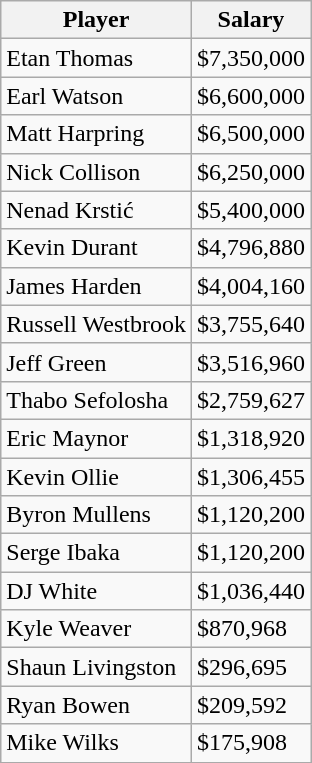<table class="wikitable">
<tr>
<th>Player</th>
<th>Salary</th>
</tr>
<tr>
<td>Etan Thomas</td>
<td>$7,350,000</td>
</tr>
<tr>
<td>Earl Watson</td>
<td>$6,600,000</td>
</tr>
<tr>
<td>Matt Harpring</td>
<td>$6,500,000</td>
</tr>
<tr>
<td>Nick Collison</td>
<td>$6,250,000</td>
</tr>
<tr>
<td>Nenad Krstić</td>
<td>$5,400,000</td>
</tr>
<tr>
<td>Kevin Durant</td>
<td>$4,796,880</td>
</tr>
<tr>
<td>James Harden</td>
<td>$4,004,160</td>
</tr>
<tr>
<td>Russell Westbrook</td>
<td>$3,755,640</td>
</tr>
<tr>
<td>Jeff Green</td>
<td>$3,516,960</td>
</tr>
<tr>
<td>Thabo Sefolosha</td>
<td>$2,759,627</td>
</tr>
<tr>
<td>Eric Maynor</td>
<td>$1,318,920</td>
</tr>
<tr>
<td>Kevin Ollie</td>
<td>$1,306,455</td>
</tr>
<tr>
<td>Byron Mullens</td>
<td>$1,120,200</td>
</tr>
<tr>
<td>Serge Ibaka</td>
<td>$1,120,200</td>
</tr>
<tr>
<td>DJ White</td>
<td>$1,036,440</td>
</tr>
<tr>
<td>Kyle Weaver</td>
<td>$870,968</td>
</tr>
<tr>
<td>Shaun Livingston</td>
<td>$296,695</td>
</tr>
<tr>
<td>Ryan Bowen</td>
<td>$209,592</td>
</tr>
<tr>
<td>Mike Wilks</td>
<td>$175,908</td>
</tr>
</table>
